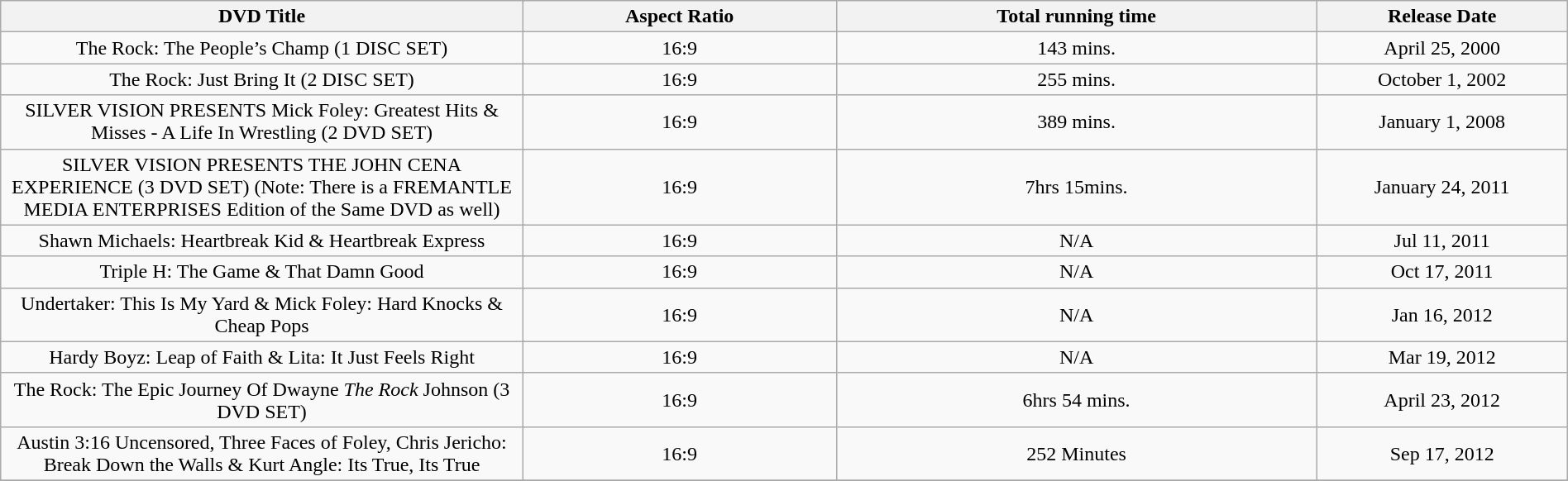<table class="wikitable" width="100%" style="vertical-align:top">
<tr>
<th colspan="2" width="25%">DVD Title</th>
<th width="15%">Aspect Ratio</th>
<th width="23%">Total running time</th>
<th width="12%">Release Date</th>
</tr>
<tr>
<td colspan="2" align="center">The Rock: The People’s Champ (1 DISC SET)</td>
<td rowspan="1" align="center">16:9</td>
<td align="center">143 mins.</td>
<td align="center">April 25, 2000</td>
</tr>
<tr>
<td colspan="2" align="center">The Rock: Just Bring It (2 DISC SET)</td>
<td rowspan="1" align="center">16:9</td>
<td align="center">255 mins.</td>
<td align="center">October 1, 2002</td>
</tr>
<tr>
<td colspan="2" align="center">SILVER VISION PRESENTS Mick Foley: Greatest Hits & Misses - A Life In Wrestling (2 DVD SET)</td>
<td rowspan="1" align="center">16:9</td>
<td align="center">389 mins.</td>
<td align="center">January 1, 2008</td>
</tr>
<tr>
<td colspan="2" align="center">SILVER VISION PRESENTS THE JOHN CENA EXPERIENCE (3 DVD SET) (Note: There is a FREMANTLE MEDIA ENTERPRISES Edition of the Same DVD as well)</td>
<td rowspan="1" align="center">16:9</td>
<td align="center">7hrs 15mins.</td>
<td align="center">January 24, 2011</td>
</tr>
<tr>
<td colspan="2" align="center">Shawn Michaels: Heartbreak Kid & Heartbreak Express</td>
<td rowspan="1" align="center">16:9</td>
<td align="center">N/A</td>
<td align="center">Jul 11, 2011</td>
</tr>
<tr>
<td colspan="2" align="center">Triple H: The Game & That Damn Good</td>
<td rowspan="1" align="center">16:9</td>
<td align="center">N/A</td>
<td align="center">Oct 17, 2011</td>
</tr>
<tr>
<td colspan="2" align="center">Undertaker: This Is My Yard & Mick Foley: Hard Knocks & Cheap Pops</td>
<td rowspan="1" align="center">16:9</td>
<td align="center">N/A</td>
<td align="center">Jan 16, 2012</td>
</tr>
<tr>
<td colspan="2" align="center">Hardy Boyz: Leap of Faith & Lita: It Just Feels Right</td>
<td rowspan="1" align="center">16:9</td>
<td align="center">N/A</td>
<td align="center">Mar 19, 2012</td>
</tr>
<tr>
<td colspan="2" align="center">The Rock: The Epic Journey Of Dwayne <em>The Rock</em> Johnson (3 DVD SET)</td>
<td rowspan="1" align="center">16:9</td>
<td align="center">6hrs 54 mins.</td>
<td align="center">April 23, 2012</td>
</tr>
<tr>
<td colspan="2" align="center">Austin 3:16 Uncensored, Three Faces of Foley, Chris Jericho: Break Down the Walls & Kurt Angle: Its True, Its True</td>
<td rowspan="1" align="center">16:9</td>
<td align="center">252 Minutes</td>
<td align="center">Sep 17, 2012</td>
</tr>
<tr>
</tr>
</table>
